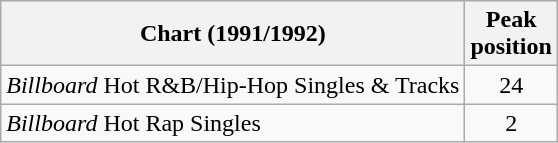<table class="wikitable">
<tr>
<th>Chart (1991/1992)</th>
<th>Peak<br>position</th>
</tr>
<tr>
<td><em>Billboard</em> Hot R&B/Hip-Hop Singles & Tracks</td>
<td align="center">24</td>
</tr>
<tr>
<td><em>Billboard</em> Hot Rap Singles</td>
<td align="center">2</td>
</tr>
</table>
